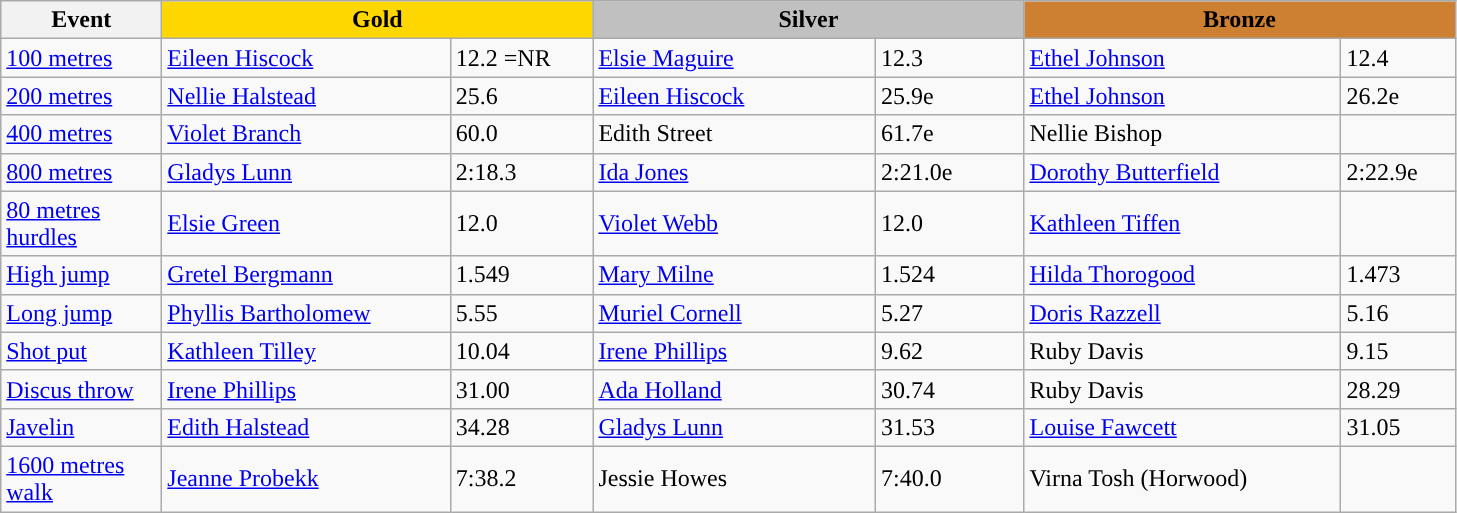<table class="wikitable" style="text-align:left">
<tr>
<th width=100>Event</th>
<th colspan="2" width="280" style="background:gold;">Gold</th>
<th colspan="2" width="280" style="background:silver;">Silver</th>
<th colspan="2" width="280" style="background:#CD7F32;">Bronze</th>
</tr>
<tr>
<td><a href='#'>100 metres</a></td>
<td><a href='#'>Eileen Hiscock</a></td>
<td>12.2 =NR</td>
<td><a href='#'>Elsie Maguire</a></td>
<td>12.3</td>
<td><a href='#'>Ethel Johnson</a></td>
<td>12.4</td>
</tr>
<tr>
<td><a href='#'>200 metres</a></td>
<td><a href='#'>Nellie Halstead</a></td>
<td>25.6</td>
<td><a href='#'>Eileen Hiscock</a></td>
<td>25.9e</td>
<td><a href='#'>Ethel Johnson</a></td>
<td>26.2e</td>
</tr>
<tr>
<td><a href='#'>400 metres</a></td>
<td><a href='#'>Violet Branch</a></td>
<td>60.0</td>
<td>Edith Street</td>
<td>61.7e</td>
<td>Nellie Bishop</td>
<td></td>
</tr>
<tr>
<td><a href='#'>800 metres</a></td>
<td><a href='#'>Gladys Lunn</a></td>
<td>2:18.3</td>
<td><a href='#'>Ida Jones</a></td>
<td>2:21.0e</td>
<td><a href='#'>Dorothy Butterfield</a></td>
<td>2:22.9e</td>
</tr>
<tr>
<td><a href='#'>80 metres hurdles</a></td>
<td><a href='#'>Elsie Green</a></td>
<td>12.0</td>
<td><a href='#'>Violet Webb</a></td>
<td>12.0</td>
<td><a href='#'>Kathleen Tiffen</a></td>
<td></td>
</tr>
<tr>
<td><a href='#'>High jump</a></td>
<td> <a href='#'>Gretel Bergmann</a></td>
<td>1.549</td>
<td><a href='#'>Mary Milne</a></td>
<td>1.524</td>
<td><a href='#'>Hilda Thorogood</a></td>
<td>1.473</td>
</tr>
<tr>
<td><a href='#'>Long jump</a></td>
<td><a href='#'>Phyllis Bartholomew</a></td>
<td>5.55</td>
<td><a href='#'>Muriel Cornell</a></td>
<td>5.27</td>
<td><a href='#'>Doris Razzell</a></td>
<td>5.16</td>
</tr>
<tr>
<td><a href='#'>Shot put</a></td>
<td><a href='#'>Kathleen Tilley</a></td>
<td>10.04</td>
<td><a href='#'>Irene Phillips</a></td>
<td>9.62</td>
<td>Ruby Davis</td>
<td>9.15</td>
</tr>
<tr>
<td><a href='#'>Discus throw</a></td>
<td><a href='#'>Irene Phillips</a></td>
<td>31.00</td>
<td><a href='#'>Ada Holland</a></td>
<td>30.74</td>
<td>Ruby Davis</td>
<td>28.29</td>
</tr>
<tr>
<td><a href='#'>Javelin</a></td>
<td><a href='#'>Edith Halstead</a></td>
<td>34.28</td>
<td><a href='#'>Gladys Lunn</a></td>
<td>31.53</td>
<td><a href='#'>Louise Fawcett</a></td>
<td>31.05</td>
</tr>
<tr>
<td><a href='#'>1600 metres walk</a></td>
<td><a href='#'>Jeanne Probekk</a></td>
<td>7:38.2</td>
<td>Jessie Howes</td>
<td>7:40.0</td>
<td>Virna Tosh (Horwood)</td>
<td></td>
</tr>
</table>
